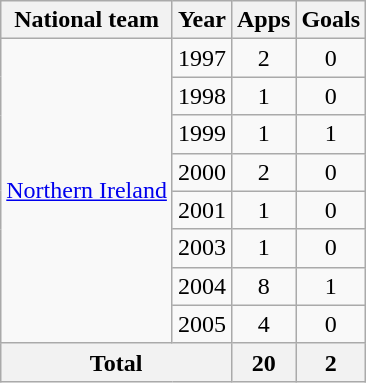<table class=wikitable style="text-align: center">
<tr>
<th>National team</th>
<th>Year</th>
<th>Apps</th>
<th>Goals</th>
</tr>
<tr>
<td rowspan=8><a href='#'>Northern Ireland</a></td>
<td>1997</td>
<td>2</td>
<td>0</td>
</tr>
<tr>
<td>1998</td>
<td>1</td>
<td>0</td>
</tr>
<tr>
<td>1999</td>
<td>1</td>
<td>1</td>
</tr>
<tr>
<td>2000</td>
<td>2</td>
<td>0</td>
</tr>
<tr>
<td>2001</td>
<td>1</td>
<td>0</td>
</tr>
<tr>
<td>2003</td>
<td>1</td>
<td>0</td>
</tr>
<tr>
<td>2004</td>
<td>8</td>
<td>1</td>
</tr>
<tr>
<td>2005</td>
<td>4</td>
<td>0</td>
</tr>
<tr>
<th colspan=2>Total</th>
<th>20</th>
<th>2</th>
</tr>
</table>
